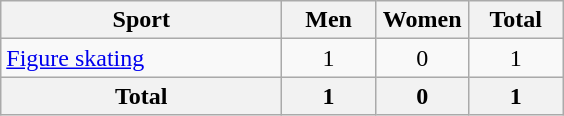<table class="wikitable sortable" style="text-align:center">
<tr>
<th width=180>Sport</th>
<th width=55>Men</th>
<th width=55>Women</th>
<th width=55>Total</th>
</tr>
<tr>
<td align=left><a href='#'>Figure skating</a></td>
<td>1</td>
<td>0</td>
<td>1</td>
</tr>
<tr>
<th>Total</th>
<th>1</th>
<th>0</th>
<th>1</th>
</tr>
</table>
